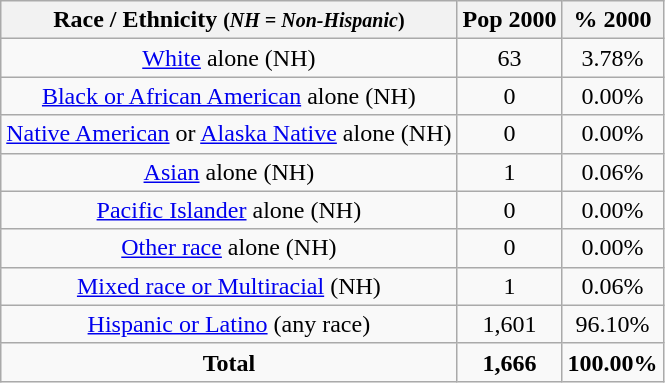<table class="wikitable" style="text-align:center;">
<tr>
<th>Race / Ethnicity <small>(<em>NH = Non-Hispanic</em>)</small></th>
<th>Pop 2000</th>
<th>% 2000</th>
</tr>
<tr>
<td><a href='#'>White</a> alone (NH)</td>
<td>63</td>
<td>3.78%</td>
</tr>
<tr>
<td><a href='#'>Black or African American</a> alone (NH)</td>
<td>0</td>
<td>0.00%</td>
</tr>
<tr>
<td><a href='#'>Native American</a> or <a href='#'>Alaska Native</a> alone (NH)</td>
<td>0</td>
<td>0.00%</td>
</tr>
<tr>
<td><a href='#'>Asian</a> alone (NH)</td>
<td>1</td>
<td>0.06%</td>
</tr>
<tr>
<td><a href='#'>Pacific Islander</a> alone (NH)</td>
<td>0</td>
<td>0.00%</td>
</tr>
<tr>
<td><a href='#'>Other race</a> alone (NH)</td>
<td>0</td>
<td>0.00%</td>
</tr>
<tr>
<td><a href='#'>Mixed race or Multiracial</a> (NH)</td>
<td>1</td>
<td>0.06%</td>
</tr>
<tr>
<td><a href='#'>Hispanic or Latino</a> (any race)</td>
<td>1,601</td>
<td>96.10%</td>
</tr>
<tr>
<td><strong>Total</strong></td>
<td><strong>1,666</strong></td>
<td><strong>100.00%</strong></td>
</tr>
</table>
